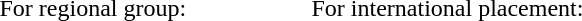<table>
<tr>
<td colspan=2>For regional group:</td>
<td colspan=2>For international placement:</td>
</tr>
<tr>
<td width=200px></td>
<td></td>
<td></td>
</tr>
<tr>
<td></td>
<td></td>
<td></td>
</tr>
<tr>
<td></td>
<td></td>
<td></td>
</tr>
<tr>
<td></td>
<td></td>
<td></td>
</tr>
</table>
